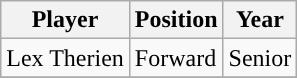<table class="wikitable" border="1">
<tr align=center>
<th>Player</th>
<th>Position</th>
<th>Year</th>
</tr>
<tr>
<td>Lex Therien</td>
<td>Forward</td>
<td>Senior</td>
</tr>
<tr>
</tr>
</table>
